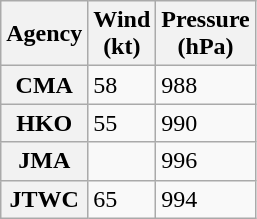<table class="wikitable floatleft">
<tr>
<th>Agency</th>
<th>Wind<br>(kt)</th>
<th>Pressure<br>(hPa)</th>
</tr>
<tr>
<th>CMA</th>
<td>58</td>
<td>988</td>
</tr>
<tr>
<th>HKO</th>
<td>55</td>
<td>990</td>
</tr>
<tr>
<th>JMA</th>
<td></td>
<td>996</td>
</tr>
<tr>
<th>JTWC</th>
<td>65</td>
<td>994</td>
</tr>
</table>
